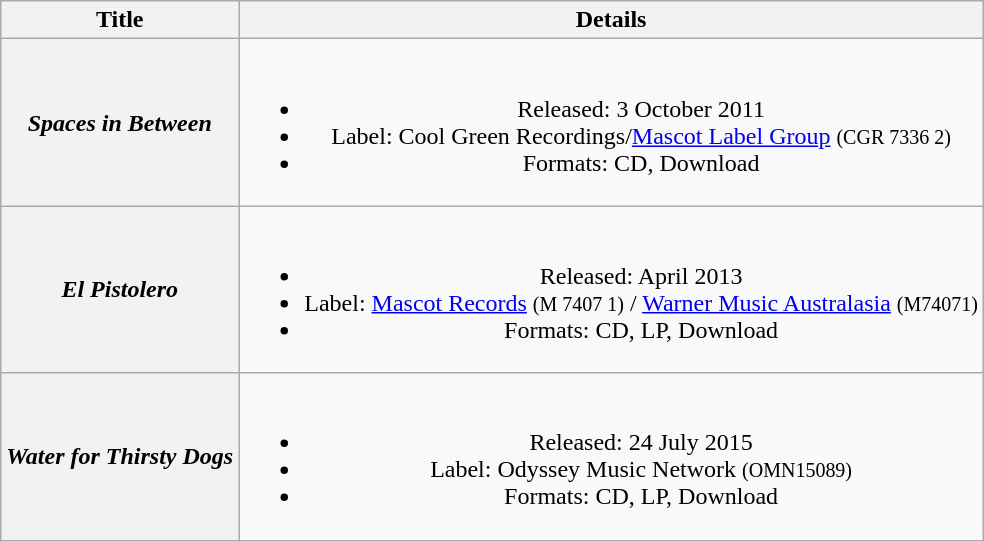<table class="wikitable plainrowheaders" style="text-align:center">
<tr>
<th>Title</th>
<th>Details</th>
</tr>
<tr>
<th scope="row"><em>Spaces in Between</em></th>
<td><br><ul><li>Released: 3 October 2011</li><li>Label: Cool Green Recordings/<a href='#'>Mascot Label Group</a> <small>(CGR 7336 2)</small></li><li>Formats: CD, Download</li></ul></td>
</tr>
<tr>
<th scope="row"><em>El Pistolero</em></th>
<td><br><ul><li>Released: April 2013</li><li>Label: <a href='#'>Mascot Records</a> <small>(M 7407 1)</small> / <a href='#'>Warner Music Australasia</a> <small>(M74071)</small></li><li>Formats: CD, LP, Download</li></ul></td>
</tr>
<tr>
<th scope="row"><em>Water for Thirsty Dogs</em></th>
<td><br><ul><li>Released: 24 July 2015</li><li>Label: Odyssey Music Network <small>(OMN15089)</small></li><li>Formats: CD, LP, Download</li></ul></td>
</tr>
</table>
